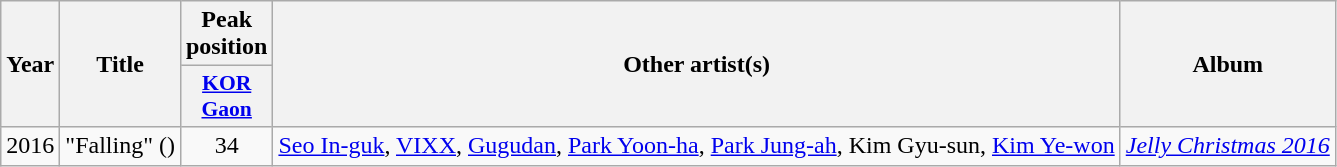<table class="wikitable" style="text-align:center;">
<tr>
<th scope="col" rowspan="2">Year</th>
<th scope="col" rowspan="2">Title</th>
<th scope="col" colspan="1">Peak<br>position</th>
<th scope="col" rowspan="2">Other artist(s)</th>
<th scope="col" rowspan="2">Album</th>
</tr>
<tr>
<th style="width:3em;font-size:90%"><a href='#'>KOR<br>Gaon</a><br></th>
</tr>
<tr>
<td>2016</td>
<td>"Falling" ()</td>
<td>34</td>
<td><a href='#'>Seo In-guk</a>, <a href='#'>VIXX</a>, <a href='#'>Gugudan</a>,  <a href='#'>Park Yoon-ha</a>, <a href='#'>Park Jung-ah</a>, Kim Gyu-sun, <a href='#'>Kim Ye-won</a></td>
<td><em><a href='#'>Jelly Christmas 2016</a></em></td>
</tr>
</table>
